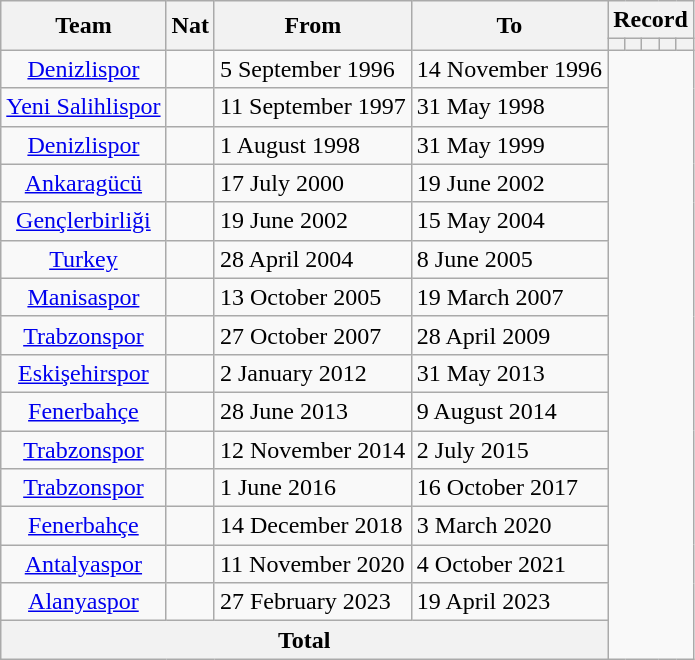<table class="wikitable" style="text-align: center">
<tr>
<th rowspan="2">Team</th>
<th rowspan="2">Nat</th>
<th rowspan="2">From</th>
<th rowspan="2">To</th>
<th colspan="8">Record</th>
</tr>
<tr>
<th></th>
<th></th>
<th></th>
<th></th>
<th></th>
</tr>
<tr>
<td align=center><a href='#'>Denizlispor</a></td>
<td></td>
<td align="left">5 September 1996</td>
<td align="left">14 November 1996<br></td>
</tr>
<tr>
<td align=center><a href='#'>Yeni Salihlispor</a></td>
<td></td>
<td align="left">11 September 1997</td>
<td align="left">31 May 1998<br></td>
</tr>
<tr>
<td align=center><a href='#'>Denizlispor</a></td>
<td></td>
<td align="left">1 August 1998</td>
<td align="left">31 May 1999<br></td>
</tr>
<tr>
<td align=center><a href='#'>Ankaragücü</a></td>
<td></td>
<td align="left">17 July 2000</td>
<td align="left">19 June 2002<br></td>
</tr>
<tr>
<td align=center><a href='#'>Gençlerbirliği</a></td>
<td></td>
<td align="left">19 June 2002</td>
<td align="left">15 May 2004<br></td>
</tr>
<tr>
<td align=center><a href='#'>Turkey</a></td>
<td></td>
<td align="left">28 April 2004</td>
<td align="left">8 June 2005<br></td>
</tr>
<tr>
<td align=center><a href='#'>Manisaspor</a></td>
<td></td>
<td align="left">13 October 2005</td>
<td align="left">19 March 2007<br></td>
</tr>
<tr>
<td align=center><a href='#'>Trabzonspor</a></td>
<td></td>
<td align="left">27 October 2007</td>
<td align="left">28 April 2009<br></td>
</tr>
<tr>
<td align=center><a href='#'>Eskişehirspor</a></td>
<td></td>
<td align="left">2 January 2012</td>
<td align="left">31 May 2013<br></td>
</tr>
<tr>
<td align=center><a href='#'>Fenerbahçe</a></td>
<td></td>
<td align="left">28 June 2013</td>
<td align="left">9 August 2014<br></td>
</tr>
<tr>
<td align=center><a href='#'>Trabzonspor</a></td>
<td></td>
<td align="left">12 November 2014</td>
<td align="left">2 July 2015<br></td>
</tr>
<tr>
<td align=center><a href='#'>Trabzonspor</a></td>
<td></td>
<td align="left">1 June 2016</td>
<td align="left">16 October 2017<br></td>
</tr>
<tr>
<td align=center><a href='#'>Fenerbahçe</a></td>
<td></td>
<td align="left">14 December 2018</td>
<td align="left">3 March 2020<br></td>
</tr>
<tr>
<td align=center><a href='#'>Antalyaspor</a></td>
<td></td>
<td align="left">11 November 2020</td>
<td align="left">4 October 2021<br></td>
</tr>
<tr>
<td align=center><a href='#'>Alanyaspor</a></td>
<td></td>
<td align="left">27 February 2023</td>
<td align="left">19 April 2023<br></td>
</tr>
<tr>
<th colspan="4">Total<br></th>
</tr>
</table>
